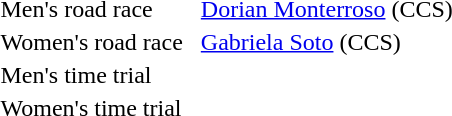<table>
<tr>
<td style="white-space: nowrap;">Men's road race</td>
<td></td>
<td></td>
<td><a href='#'>Dorian Monterroso</a> (CCS)</td>
</tr>
<tr>
<td style="white-space: nowrap;">Women's road race</td>
<td></td>
<td></td>
<td><a href='#'>Gabriela Soto</a> (CCS)</td>
</tr>
<tr>
<td style="white-space: nowrap;">Men's time trial</td>
<td></td>
<td></td>
<td></td>
</tr>
<tr>
<td style="white-space: nowrap;">Women's time trial</td>
<td></td>
<td></td>
<td></td>
</tr>
</table>
